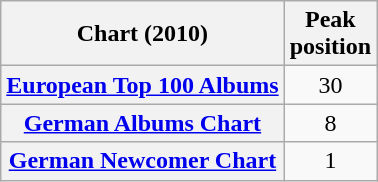<table class="wikitable sortable plainrowheaders">
<tr>
<th>Chart (2010)</th>
<th>Peak<br>position</th>
</tr>
<tr>
<th scope="row"><a href='#'>European Top 100 Albums</a></th>
<td style="text-align:center;">30</td>
</tr>
<tr>
<th scope="row"><a href='#'>German Albums Chart</a></th>
<td style="text-align:center;">8</td>
</tr>
<tr>
<th scope="row"><a href='#'>German Newcomer Chart</a></th>
<td style="text-align:center;">1</td>
</tr>
</table>
